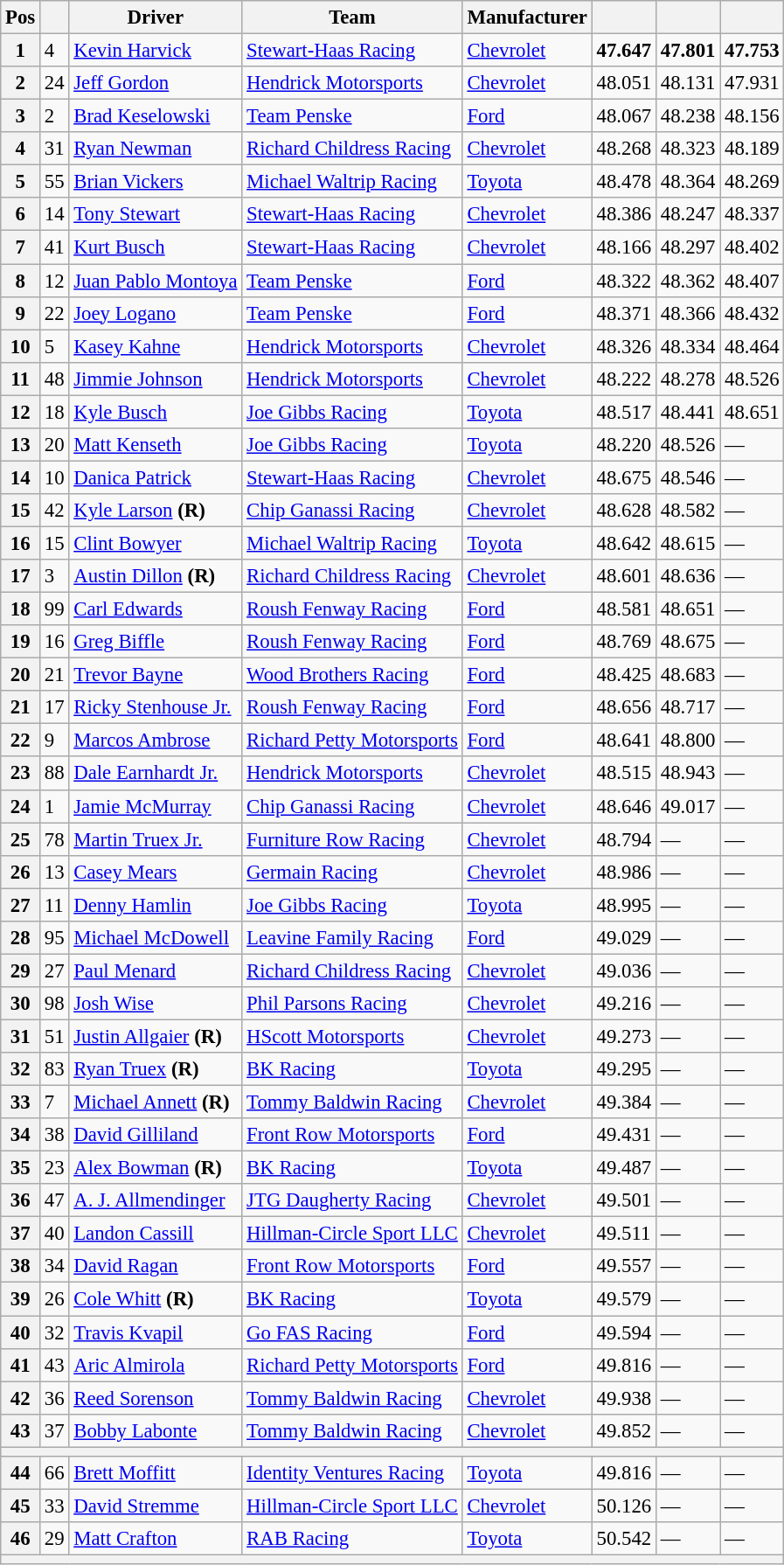<table class="wikitable" style="font-size:95%">
<tr>
<th>Pos</th>
<th></th>
<th>Driver</th>
<th>Team</th>
<th>Manufacturer</th>
<th></th>
<th></th>
<th></th>
</tr>
<tr>
<th>1</th>
<td>4</td>
<td><a href='#'>Kevin Harvick</a></td>
<td><a href='#'>Stewart-Haas Racing</a></td>
<td><a href='#'>Chevrolet</a></td>
<td><strong>47.647</strong></td>
<td><strong>47.801</strong></td>
<td><strong>47.753</strong></td>
</tr>
<tr>
<th>2</th>
<td>24</td>
<td><a href='#'>Jeff Gordon</a></td>
<td><a href='#'>Hendrick Motorsports</a></td>
<td><a href='#'>Chevrolet</a></td>
<td>48.051</td>
<td>48.131</td>
<td>47.931</td>
</tr>
<tr>
<th>3</th>
<td>2</td>
<td><a href='#'>Brad Keselowski</a></td>
<td><a href='#'>Team Penske</a></td>
<td><a href='#'>Ford</a></td>
<td>48.067</td>
<td>48.238</td>
<td>48.156</td>
</tr>
<tr>
<th>4</th>
<td>31</td>
<td><a href='#'>Ryan Newman</a></td>
<td><a href='#'>Richard Childress Racing</a></td>
<td><a href='#'>Chevrolet</a></td>
<td>48.268</td>
<td>48.323</td>
<td>48.189</td>
</tr>
<tr>
<th>5</th>
<td>55</td>
<td><a href='#'>Brian Vickers</a></td>
<td><a href='#'>Michael Waltrip Racing</a></td>
<td><a href='#'>Toyota</a></td>
<td>48.478</td>
<td>48.364</td>
<td>48.269</td>
</tr>
<tr>
<th>6</th>
<td>14</td>
<td><a href='#'>Tony Stewart</a></td>
<td><a href='#'>Stewart-Haas Racing</a></td>
<td><a href='#'>Chevrolet</a></td>
<td>48.386</td>
<td>48.247</td>
<td>48.337</td>
</tr>
<tr>
<th>7</th>
<td>41</td>
<td><a href='#'>Kurt Busch</a></td>
<td><a href='#'>Stewart-Haas Racing</a></td>
<td><a href='#'>Chevrolet</a></td>
<td>48.166</td>
<td>48.297</td>
<td>48.402</td>
</tr>
<tr>
<th>8</th>
<td>12</td>
<td><a href='#'>Juan Pablo Montoya</a></td>
<td><a href='#'>Team Penske</a></td>
<td><a href='#'>Ford</a></td>
<td>48.322</td>
<td>48.362</td>
<td>48.407</td>
</tr>
<tr>
<th>9</th>
<td>22</td>
<td><a href='#'>Joey Logano</a></td>
<td><a href='#'>Team Penske</a></td>
<td><a href='#'>Ford</a></td>
<td>48.371</td>
<td>48.366</td>
<td>48.432</td>
</tr>
<tr>
<th>10</th>
<td>5</td>
<td><a href='#'>Kasey Kahne</a></td>
<td><a href='#'>Hendrick Motorsports</a></td>
<td><a href='#'>Chevrolet</a></td>
<td>48.326</td>
<td>48.334</td>
<td>48.464</td>
</tr>
<tr>
<th>11</th>
<td>48</td>
<td><a href='#'>Jimmie Johnson</a></td>
<td><a href='#'>Hendrick Motorsports</a></td>
<td><a href='#'>Chevrolet</a></td>
<td>48.222</td>
<td>48.278</td>
<td>48.526</td>
</tr>
<tr>
<th>12</th>
<td>18</td>
<td><a href='#'>Kyle Busch</a></td>
<td><a href='#'>Joe Gibbs Racing</a></td>
<td><a href='#'>Toyota</a></td>
<td>48.517</td>
<td>48.441</td>
<td>48.651</td>
</tr>
<tr>
<th>13</th>
<td>20</td>
<td><a href='#'>Matt Kenseth</a></td>
<td><a href='#'>Joe Gibbs Racing</a></td>
<td><a href='#'>Toyota</a></td>
<td>48.220</td>
<td>48.526</td>
<td>—</td>
</tr>
<tr>
<th>14</th>
<td>10</td>
<td><a href='#'>Danica Patrick</a></td>
<td><a href='#'>Stewart-Haas Racing</a></td>
<td><a href='#'>Chevrolet</a></td>
<td>48.675</td>
<td>48.546</td>
<td>—</td>
</tr>
<tr>
<th>15</th>
<td>42</td>
<td><a href='#'>Kyle Larson</a> <strong>(R)</strong></td>
<td><a href='#'>Chip Ganassi Racing</a></td>
<td><a href='#'>Chevrolet</a></td>
<td>48.628</td>
<td>48.582</td>
<td>—</td>
</tr>
<tr>
<th>16</th>
<td>15</td>
<td><a href='#'>Clint Bowyer</a></td>
<td><a href='#'>Michael Waltrip Racing</a></td>
<td><a href='#'>Toyota</a></td>
<td>48.642</td>
<td>48.615</td>
<td>—</td>
</tr>
<tr>
<th>17</th>
<td>3</td>
<td><a href='#'>Austin Dillon</a> <strong>(R)</strong></td>
<td><a href='#'>Richard Childress Racing</a></td>
<td><a href='#'>Chevrolet</a></td>
<td>48.601</td>
<td>48.636</td>
<td>—</td>
</tr>
<tr>
<th>18</th>
<td>99</td>
<td><a href='#'>Carl Edwards</a></td>
<td><a href='#'>Roush Fenway Racing</a></td>
<td><a href='#'>Ford</a></td>
<td>48.581</td>
<td>48.651</td>
<td>—</td>
</tr>
<tr>
<th>19</th>
<td>16</td>
<td><a href='#'>Greg Biffle</a></td>
<td><a href='#'>Roush Fenway Racing</a></td>
<td><a href='#'>Ford</a></td>
<td>48.769</td>
<td>48.675</td>
<td>—</td>
</tr>
<tr>
<th>20</th>
<td>21</td>
<td><a href='#'>Trevor Bayne</a></td>
<td><a href='#'>Wood Brothers Racing</a></td>
<td><a href='#'>Ford</a></td>
<td>48.425</td>
<td>48.683</td>
<td>—</td>
</tr>
<tr>
<th>21</th>
<td>17</td>
<td><a href='#'>Ricky Stenhouse Jr.</a></td>
<td><a href='#'>Roush Fenway Racing</a></td>
<td><a href='#'>Ford</a></td>
<td>48.656</td>
<td>48.717</td>
<td>—</td>
</tr>
<tr>
<th>22</th>
<td>9</td>
<td><a href='#'>Marcos Ambrose</a></td>
<td><a href='#'>Richard Petty Motorsports</a></td>
<td><a href='#'>Ford</a></td>
<td>48.641</td>
<td>48.800</td>
<td>—</td>
</tr>
<tr>
<th>23</th>
<td>88</td>
<td><a href='#'>Dale Earnhardt Jr.</a></td>
<td><a href='#'>Hendrick Motorsports</a></td>
<td><a href='#'>Chevrolet</a></td>
<td>48.515</td>
<td>48.943</td>
<td>—</td>
</tr>
<tr>
<th>24</th>
<td>1</td>
<td><a href='#'>Jamie McMurray</a></td>
<td><a href='#'>Chip Ganassi Racing</a></td>
<td><a href='#'>Chevrolet</a></td>
<td>48.646</td>
<td>49.017</td>
<td>—</td>
</tr>
<tr>
<th>25</th>
<td>78</td>
<td><a href='#'>Martin Truex Jr.</a></td>
<td><a href='#'>Furniture Row Racing</a></td>
<td><a href='#'>Chevrolet</a></td>
<td>48.794</td>
<td>—</td>
<td>—</td>
</tr>
<tr>
<th>26</th>
<td>13</td>
<td><a href='#'>Casey Mears</a></td>
<td><a href='#'>Germain Racing</a></td>
<td><a href='#'>Chevrolet</a></td>
<td>48.986</td>
<td>—</td>
<td>—</td>
</tr>
<tr>
<th>27</th>
<td>11</td>
<td><a href='#'>Denny Hamlin</a></td>
<td><a href='#'>Joe Gibbs Racing</a></td>
<td><a href='#'>Toyota</a></td>
<td>48.995</td>
<td>—</td>
<td>—</td>
</tr>
<tr>
<th>28</th>
<td>95</td>
<td><a href='#'>Michael McDowell</a></td>
<td><a href='#'>Leavine Family Racing</a></td>
<td><a href='#'>Ford</a></td>
<td>49.029</td>
<td>—</td>
<td>—</td>
</tr>
<tr>
<th>29</th>
<td>27</td>
<td><a href='#'>Paul Menard</a></td>
<td><a href='#'>Richard Childress Racing</a></td>
<td><a href='#'>Chevrolet</a></td>
<td>49.036</td>
<td>—</td>
<td>—</td>
</tr>
<tr>
<th>30</th>
<td>98</td>
<td><a href='#'>Josh Wise</a></td>
<td><a href='#'>Phil Parsons Racing</a></td>
<td><a href='#'>Chevrolet</a></td>
<td>49.216</td>
<td>—</td>
<td>—</td>
</tr>
<tr>
<th>31</th>
<td>51</td>
<td><a href='#'>Justin Allgaier</a> <strong>(R)</strong></td>
<td><a href='#'>HScott Motorsports</a></td>
<td><a href='#'>Chevrolet</a></td>
<td>49.273</td>
<td>—</td>
<td>—</td>
</tr>
<tr>
<th>32</th>
<td>83</td>
<td><a href='#'>Ryan Truex</a> <strong>(R)</strong></td>
<td><a href='#'>BK Racing</a></td>
<td><a href='#'>Toyota</a></td>
<td>49.295</td>
<td>—</td>
<td>—</td>
</tr>
<tr>
<th>33</th>
<td>7</td>
<td><a href='#'>Michael Annett</a> <strong>(R)</strong></td>
<td><a href='#'>Tommy Baldwin Racing</a></td>
<td><a href='#'>Chevrolet</a></td>
<td>49.384</td>
<td>—</td>
<td>—</td>
</tr>
<tr>
<th>34</th>
<td>38</td>
<td><a href='#'>David Gilliland</a></td>
<td><a href='#'>Front Row Motorsports</a></td>
<td><a href='#'>Ford</a></td>
<td>49.431</td>
<td>—</td>
<td>—</td>
</tr>
<tr>
<th>35</th>
<td>23</td>
<td><a href='#'>Alex Bowman</a> <strong>(R)</strong></td>
<td><a href='#'>BK Racing</a></td>
<td><a href='#'>Toyota</a></td>
<td>49.487</td>
<td>—</td>
<td>—</td>
</tr>
<tr>
<th>36</th>
<td>47</td>
<td><a href='#'>A. J. Allmendinger</a></td>
<td><a href='#'>JTG Daugherty Racing</a></td>
<td><a href='#'>Chevrolet</a></td>
<td>49.501</td>
<td>—</td>
<td>—</td>
</tr>
<tr>
<th>37</th>
<td>40</td>
<td><a href='#'>Landon Cassill</a></td>
<td><a href='#'>Hillman-Circle Sport LLC</a></td>
<td><a href='#'>Chevrolet</a></td>
<td>49.511</td>
<td>—</td>
<td>—</td>
</tr>
<tr>
<th>38</th>
<td>34</td>
<td><a href='#'>David Ragan</a></td>
<td><a href='#'>Front Row Motorsports</a></td>
<td><a href='#'>Ford</a></td>
<td>49.557</td>
<td>—</td>
<td>—</td>
</tr>
<tr>
<th>39</th>
<td>26</td>
<td><a href='#'>Cole Whitt</a> <strong>(R)</strong></td>
<td><a href='#'>BK Racing</a></td>
<td><a href='#'>Toyota</a></td>
<td>49.579</td>
<td>—</td>
<td>—</td>
</tr>
<tr>
<th>40</th>
<td>32</td>
<td><a href='#'>Travis Kvapil</a></td>
<td><a href='#'>Go FAS Racing</a></td>
<td><a href='#'>Ford</a></td>
<td>49.594</td>
<td>—</td>
<td>—</td>
</tr>
<tr>
<th>41</th>
<td>43</td>
<td><a href='#'>Aric Almirola</a></td>
<td><a href='#'>Richard Petty Motorsports</a></td>
<td><a href='#'>Ford</a></td>
<td>49.816</td>
<td>—</td>
<td>—</td>
</tr>
<tr>
<th>42</th>
<td>36</td>
<td><a href='#'>Reed Sorenson</a></td>
<td><a href='#'>Tommy Baldwin Racing</a></td>
<td><a href='#'>Chevrolet</a></td>
<td>49.938</td>
<td>—</td>
<td>—</td>
</tr>
<tr>
<th>43</th>
<td>37</td>
<td><a href='#'>Bobby Labonte</a></td>
<td><a href='#'>Tommy Baldwin Racing</a></td>
<td><a href='#'>Chevrolet</a></td>
<td>49.852</td>
<td>—</td>
<td>—</td>
</tr>
<tr>
<th colspan="8"></th>
</tr>
<tr>
<th>44</th>
<td>66</td>
<td><a href='#'>Brett Moffitt</a></td>
<td><a href='#'>Identity Ventures Racing</a></td>
<td><a href='#'>Toyota</a></td>
<td>49.816</td>
<td>—</td>
<td>—</td>
</tr>
<tr>
<th>45</th>
<td>33</td>
<td><a href='#'>David Stremme</a></td>
<td><a href='#'>Hillman-Circle Sport LLC</a></td>
<td><a href='#'>Chevrolet</a></td>
<td>50.126</td>
<td>—</td>
<td>—</td>
</tr>
<tr>
<th>46</th>
<td>29</td>
<td><a href='#'>Matt Crafton</a></td>
<td><a href='#'>RAB Racing</a></td>
<td><a href='#'>Toyota</a></td>
<td>50.542</td>
<td>—</td>
<td>—</td>
</tr>
<tr>
<th colspan="8"></th>
</tr>
</table>
